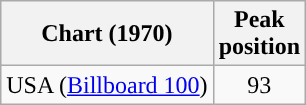<table class="wikitable">
<tr>
<th scope="col">Chart (1970)</th>
<th>Peak<br>position</th>
</tr>
<tr>
<td>USA (<a href='#'>Billboard 100</a>)</td>
<td style="text-align:center;">93</td>
</tr>
</table>
